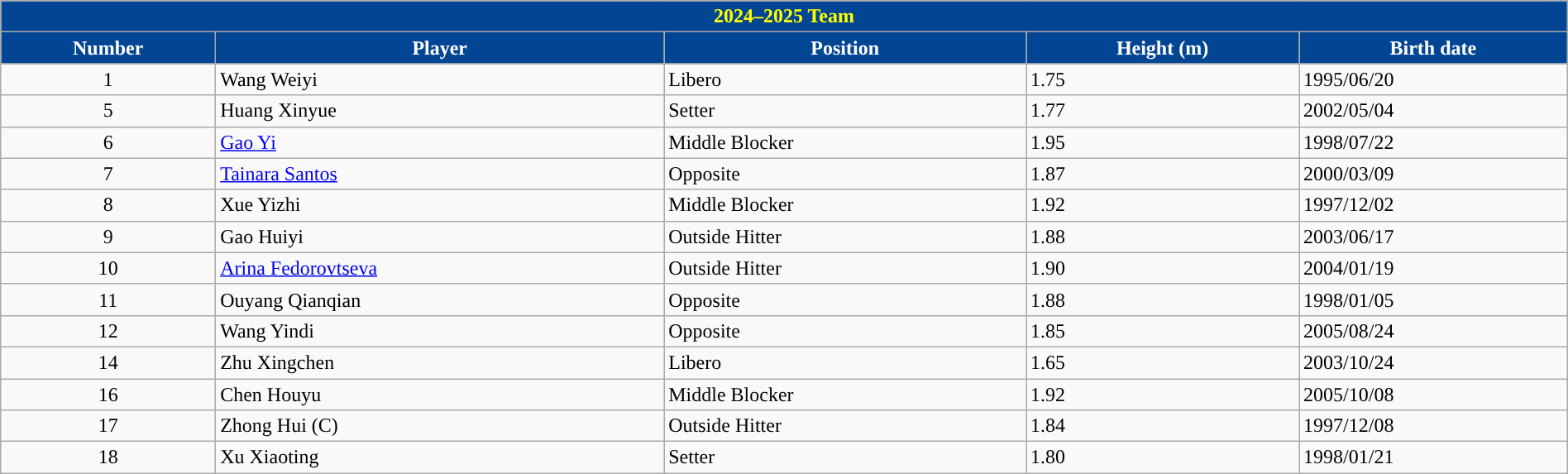<table class="wikitable" style="width:100%;">
<tr>
<th style="color:#ffff00; background:#024593;" colspan=6><strong>2024–2025 Team</strong></th>
</tr>
<tr>
<th style="color:#ffffff; background:#024593;">Number</th>
<th style="color:#ffffff; background:#024593;">Player</th>
<th style="color:#ffffff; background:#024593;">Position</th>
<th style="color:#ffffff; background:#024593;">Height (m)</th>
<th style="color:#ffffff; background:#024593;">Birth date</th>
</tr>
<tr align=left>
<td align=center>1</td>
<td> Wang Weiyi</td>
<td>Libero</td>
<td>1.75</td>
<td>1995/06/20</td>
</tr>
<tr align="left">
<td align=center>5</td>
<td> Huang Xinyue</td>
<td>Setter</td>
<td>1.77</td>
<td>2002/05/04</td>
</tr>
<tr align="left">
<td align=center>6</td>
<td> <a href='#'>Gao Yi</a></td>
<td>Middle Blocker</td>
<td>1.95</td>
<td>1998/07/22</td>
</tr>
<tr align="left">
<td align=center>7</td>
<td> <a href='#'>Tainara Santos</a></td>
<td>Opposite</td>
<td>1.87</td>
<td>2000/03/09</td>
</tr>
<tr align="left">
<td align=center>8</td>
<td> Xue Yizhi</td>
<td>Middle Blocker</td>
<td>1.92</td>
<td>1997/12/02</td>
</tr>
<tr align="left">
<td align=center>9</td>
<td> Gao Huiyi</td>
<td>Outside Hitter</td>
<td>1.88</td>
<td>2003/06/17</td>
</tr>
<tr align="left">
<td align=center>10</td>
<td> <a href='#'>Arina Fedorovtseva</a></td>
<td>Outside Hitter</td>
<td>1.90</td>
<td>2004/01/19</td>
</tr>
<tr align="left">
<td align=center>11</td>
<td> Ouyang Qianqian</td>
<td>Opposite</td>
<td>1.88</td>
<td>1998/01/05</td>
</tr>
<tr align="left">
<td align=center>12</td>
<td> Wang Yindi</td>
<td>Opposite</td>
<td>1.85</td>
<td>2005/08/24</td>
</tr>
<tr align=left>
<td align=center>14</td>
<td> Zhu Xingchen</td>
<td>Libero</td>
<td>1.65</td>
<td>2003/10/24</td>
</tr>
<tr align="left">
<td align=center>16</td>
<td> Chen Houyu</td>
<td>Middle Blocker</td>
<td>1.92</td>
<td>2005/10/08</td>
</tr>
<tr align="left">
<td align=center>17</td>
<td> Zhong Hui (C)</td>
<td>Outside Hitter</td>
<td>1.84</td>
<td>1997/12/08</td>
</tr>
<tr align="left">
<td align=center>18</td>
<td> Xu Xiaoting</td>
<td>Setter</td>
<td>1.80</td>
<td>1998/01/21</td>
</tr>
</table>
